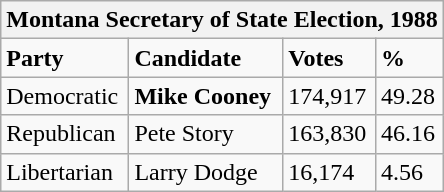<table class="wikitable">
<tr>
<th colspan="4">Montana Secretary of State Election, 1988</th>
</tr>
<tr>
<td><strong>Party</strong></td>
<td><strong>Candidate</strong></td>
<td><strong>Votes</strong></td>
<td><strong>%</strong></td>
</tr>
<tr>
<td>Democratic</td>
<td><strong>Mike Cooney</strong></td>
<td>174,917</td>
<td>49.28</td>
</tr>
<tr>
<td>Republican</td>
<td>Pete Story</td>
<td>163,830</td>
<td>46.16</td>
</tr>
<tr>
<td>Libertarian</td>
<td>Larry Dodge</td>
<td>16,174</td>
<td>4.56</td>
</tr>
</table>
